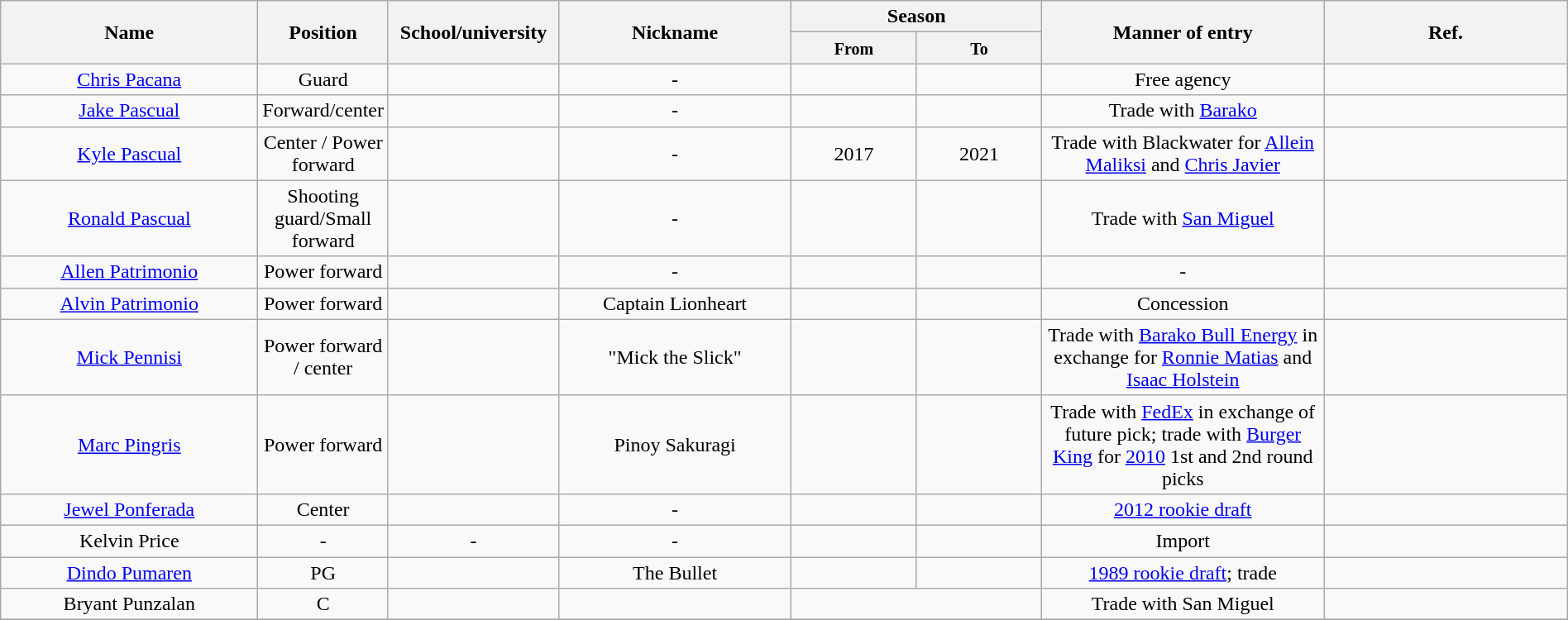<table class="wikitable sortable" style="text-align:center" width="100%">
<tr>
<th style="width:200px;" rowspan="2">Name</th>
<th style="width:80px;" rowspan="2">Position</th>
<th style="width:130px;" rowspan="2">School/university</th>
<th style="width:180px;" rowspan="2">Nickname</th>
<th style="width:130px; text-align:center;" colspan="2">Season</th>
<th style="width:220px; text-align:center;" rowspan="2">Manner of entry</th>
<th rowspan="2" class=unsortable>Ref.</th>
</tr>
<tr>
<th style="width:8%; text-align:center;"><small>From</small></th>
<th style="width:8%; text-align:center;"><small>To</small></th>
</tr>
<tr>
<td><a href='#'>Chris Pacana</a></td>
<td>Guard</td>
<td></td>
<td>-</td>
<td></td>
<td></td>
<td>Free agency</td>
<td></td>
</tr>
<tr>
<td><a href='#'>Jake Pascual</a></td>
<td>Forward/center</td>
<td></td>
<td>-</td>
<td></td>
<td></td>
<td>Trade with <a href='#'>Barako</a></td>
<td></td>
</tr>
<tr>
<td><a href='#'>Kyle Pascual</a></td>
<td>Center / Power forward</td>
<td></td>
<td>-</td>
<td>2017</td>
<td>2021</td>
<td>Trade with Blackwater for <a href='#'>Allein Maliksi</a> and <a href='#'>Chris Javier</a></td>
<td></td>
</tr>
<tr>
<td><a href='#'>Ronald Pascual</a></td>
<td>Shooting guard/Small forward</td>
<td></td>
<td>-</td>
<td></td>
<td></td>
<td>Trade with <a href='#'>San Miguel</a></td>
<td></td>
</tr>
<tr>
<td><a href='#'>Allen Patrimonio</a></td>
<td>Power forward</td>
<td></td>
<td>-</td>
<td></td>
<td></td>
<td>-</td>
<td></td>
</tr>
<tr>
<td><a href='#'>Alvin Patrimonio</a></td>
<td>Power forward</td>
<td></td>
<td>Captain Lionheart</td>
<td></td>
<td></td>
<td>Concession</td>
<td></td>
</tr>
<tr>
<td><a href='#'>Mick Pennisi</a></td>
<td>Power forward / center</td>
<td></td>
<td>"Mick the Slick"</td>
<td></td>
<td></td>
<td>Trade with <a href='#'>Barako Bull Energy</a> in exchange for <a href='#'>Ronnie Matias</a> and <a href='#'>Isaac Holstein</a></td>
<td></td>
</tr>
<tr>
<td><a href='#'>Marc Pingris</a></td>
<td>Power forward</td>
<td></td>
<td>Pinoy Sakuragi</td>
<td><br></td>
<td><br></td>
<td>Trade with <a href='#'>FedEx</a> in exchange of future pick; trade with <a href='#'>Burger King</a> for <a href='#'>2010</a> 1st and 2nd round picks</td>
<td></td>
</tr>
<tr>
<td><a href='#'>Jewel Ponferada</a></td>
<td>Center</td>
<td></td>
<td>-</td>
<td></td>
<td></td>
<td><a href='#'>2012 rookie draft</a></td>
<td></td>
</tr>
<tr>
<td>Kelvin Price</td>
<td>-</td>
<td>-</td>
<td>-</td>
<td></td>
<td></td>
<td>Import</td>
<td></td>
</tr>
<tr>
<td><a href='#'>Dindo Pumaren</a></td>
<td>PG</td>
<td></td>
<td>The Bullet</td>
<td><br></td>
<td><br></td>
<td><a href='#'>1989 rookie draft</a>; trade</td>
<td></td>
</tr>
<tr>
<td>Bryant Punzalan</td>
<td>C</td>
<td></td>
<td></td>
<td colspan="2"></td>
<td>Trade with San Miguel</td>
<td></td>
</tr>
<tr>
</tr>
</table>
